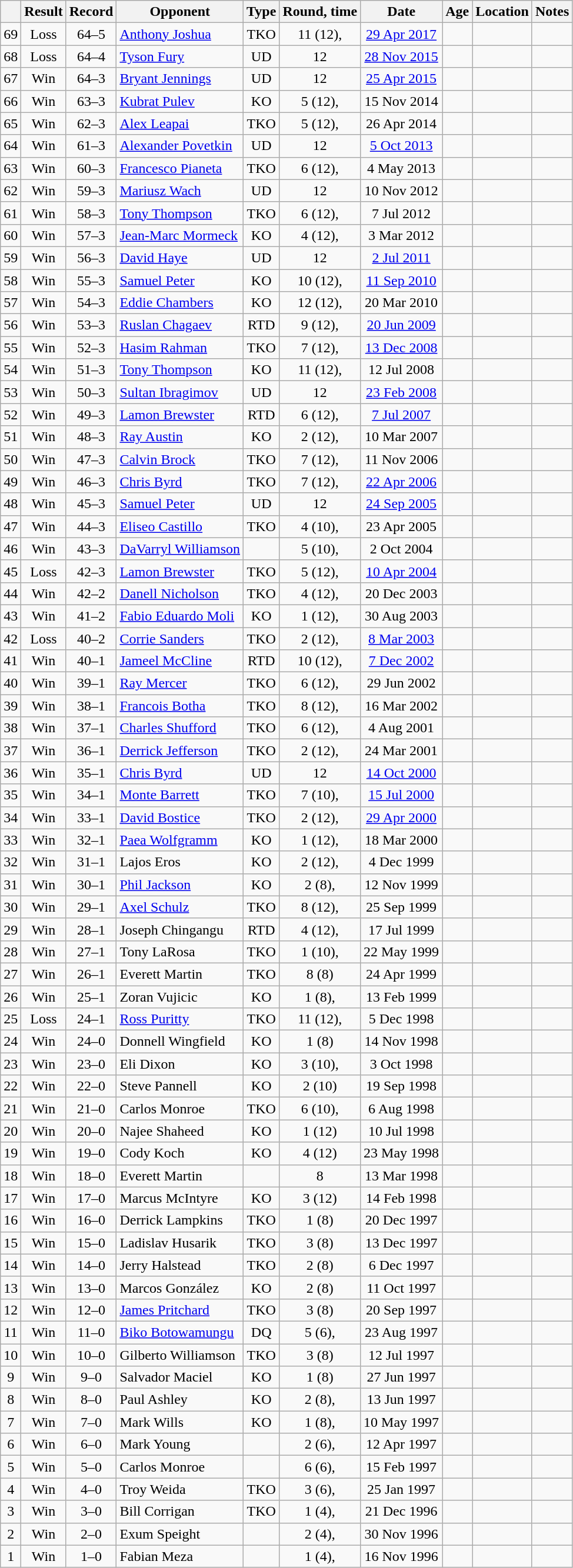<table class="wikitable" style="text-align:center">
<tr>
<th></th>
<th>Result</th>
<th>Record</th>
<th>Opponent</th>
<th>Type</th>
<th>Round, time</th>
<th>Date</th>
<th>Age</th>
<th>Location</th>
<th>Notes</th>
</tr>
<tr>
<td>69</td>
<td>Loss</td>
<td>64–5</td>
<td style="text-align:left;"><a href='#'>Anthony Joshua</a></td>
<td>TKO</td>
<td>11 (12), </td>
<td><a href='#'>29 Apr 2017</a></td>
<td style="text-align:left;"></td>
<td style="text-align:left;"></td>
<td style="text-align:left;"></td>
</tr>
<tr>
<td>68</td>
<td>Loss</td>
<td>64–4</td>
<td style="text-align:left;"><a href='#'>Tyson Fury</a></td>
<td>UD</td>
<td>12</td>
<td><a href='#'>28 Nov 2015</a></td>
<td style="text-align:left;"></td>
<td style="text-align:left;"></td>
<td style="text-align:left;"></td>
</tr>
<tr>
<td>67</td>
<td>Win</td>
<td>64–3</td>
<td style="text-align:left;"><a href='#'>Bryant Jennings</a></td>
<td>UD</td>
<td>12</td>
<td><a href='#'>25 Apr 2015</a></td>
<td style="text-align:left;"></td>
<td style="text-align:left;"></td>
<td style="text-align:left;"></td>
</tr>
<tr>
<td>66</td>
<td>Win</td>
<td>63–3</td>
<td style="text-align:left;"><a href='#'>Kubrat Pulev</a></td>
<td>KO</td>
<td>5 (12), </td>
<td>15 Nov 2014</td>
<td style="text-align:left;"></td>
<td style="text-align:left;"></td>
<td style="text-align:left;"></td>
</tr>
<tr>
<td>65</td>
<td>Win</td>
<td>62–3</td>
<td style="text-align:left;"><a href='#'>Alex Leapai</a></td>
<td>TKO</td>
<td>5 (12), </td>
<td>26 Apr 2014</td>
<td style="text-align:left;"></td>
<td style="text-align:left;"></td>
<td style="text-align:left;"></td>
</tr>
<tr>
<td>64</td>
<td>Win</td>
<td>61–3</td>
<td style="text-align:left;"><a href='#'>Alexander Povetkin</a></td>
<td>UD</td>
<td>12</td>
<td><a href='#'>5 Oct 2013</a></td>
<td style="text-align:left;"></td>
<td style="text-align:left;"></td>
<td style="text-align:left;"></td>
</tr>
<tr>
<td>63</td>
<td>Win</td>
<td>60–3</td>
<td style="text-align:left;"><a href='#'>Francesco Pianeta</a></td>
<td>TKO</td>
<td>6 (12), </td>
<td>4 May 2013</td>
<td style="text-align:left;"></td>
<td style="text-align:left;"></td>
<td style="text-align:left;"></td>
</tr>
<tr>
<td>62</td>
<td>Win</td>
<td>59–3</td>
<td style="text-align:left;"><a href='#'>Mariusz Wach</a></td>
<td>UD</td>
<td>12</td>
<td>10 Nov 2012</td>
<td style="text-align:left;"></td>
<td style="text-align:left;"></td>
<td style="text-align:left;"></td>
</tr>
<tr>
<td>61</td>
<td>Win</td>
<td>58–3</td>
<td style="text-align:left;"><a href='#'>Tony Thompson</a></td>
<td>TKO</td>
<td>6 (12), </td>
<td>7 Jul 2012</td>
<td style="text-align:left;"></td>
<td style="text-align:left;"></td>
<td style="text-align:left;"></td>
</tr>
<tr>
<td>60</td>
<td>Win</td>
<td>57–3</td>
<td style="text-align:left;"><a href='#'>Jean-Marc Mormeck</a></td>
<td>KO</td>
<td>4 (12), </td>
<td>3 Mar 2012</td>
<td style="text-align:left;"></td>
<td style="text-align:left;"></td>
<td style="text-align:left;"></td>
</tr>
<tr>
<td>59</td>
<td>Win</td>
<td>56–3</td>
<td style="text-align:left;"><a href='#'>David Haye</a></td>
<td>UD</td>
<td>12</td>
<td><a href='#'>2 Jul 2011</a></td>
<td style="text-align:left;"></td>
<td style="text-align:left;"></td>
<td style="text-align:left;"></td>
</tr>
<tr>
<td>58</td>
<td>Win</td>
<td>55–3</td>
<td style="text-align:left;"><a href='#'>Samuel Peter</a></td>
<td>KO</td>
<td>10 (12), </td>
<td><a href='#'>11 Sep 2010</a></td>
<td style="text-align:left;"></td>
<td style="text-align:left;"></td>
<td style="text-align:left;"></td>
</tr>
<tr>
<td>57</td>
<td>Win</td>
<td>54–3</td>
<td style="text-align:left;"><a href='#'>Eddie Chambers</a></td>
<td>KO</td>
<td>12 (12), </td>
<td>20 Mar 2010</td>
<td style="text-align:left;"></td>
<td style="text-align:left;"></td>
<td style="text-align:left;"></td>
</tr>
<tr>
<td>56</td>
<td>Win</td>
<td>53–3</td>
<td style="text-align:left;"><a href='#'>Ruslan Chagaev</a></td>
<td>RTD</td>
<td>9 (12), </td>
<td><a href='#'>20 Jun 2009</a></td>
<td style="text-align:left;"></td>
<td style="text-align:left;"></td>
<td style="text-align:left;"></td>
</tr>
<tr>
<td>55</td>
<td>Win</td>
<td>52–3</td>
<td style="text-align:left;"><a href='#'>Hasim Rahman</a></td>
<td>TKO</td>
<td>7 (12), </td>
<td><a href='#'>13 Dec 2008</a></td>
<td style="text-align:left;"></td>
<td style="text-align:left;"></td>
<td style="text-align:left;"></td>
</tr>
<tr>
<td>54</td>
<td>Win</td>
<td>51–3</td>
<td style="text-align:left;"><a href='#'>Tony Thompson</a></td>
<td>KO</td>
<td>11 (12), </td>
<td>12 Jul 2008</td>
<td style="text-align:left;"></td>
<td style="text-align:left;"></td>
<td style="text-align:left;"></td>
</tr>
<tr>
<td>53</td>
<td>Win</td>
<td>50–3</td>
<td style="text-align:left;"><a href='#'>Sultan Ibragimov</a></td>
<td>UD</td>
<td>12</td>
<td><a href='#'>23 Feb 2008</a></td>
<td style="text-align:left;"></td>
<td style="text-align:left;"></td>
<td style="text-align:left;"></td>
</tr>
<tr>
<td>52</td>
<td>Win</td>
<td>49–3</td>
<td style="text-align:left;"><a href='#'>Lamon Brewster</a></td>
<td>RTD</td>
<td>6 (12), </td>
<td><a href='#'>7 Jul 2007</a></td>
<td style="text-align:left;"></td>
<td style="text-align:left;"></td>
<td style="text-align:left;"></td>
</tr>
<tr>
<td>51</td>
<td>Win</td>
<td>48–3</td>
<td style="text-align:left;"><a href='#'>Ray Austin</a></td>
<td>KO</td>
<td>2 (12), </td>
<td>10 Mar 2007</td>
<td style="text-align:left;"></td>
<td style="text-align:left;"></td>
<td style="text-align:left;"></td>
</tr>
<tr>
<td>50</td>
<td>Win</td>
<td>47–3</td>
<td style="text-align:left;"><a href='#'>Calvin Brock</a></td>
<td>TKO</td>
<td>7 (12), </td>
<td>11 Nov 2006</td>
<td style="text-align:left;"></td>
<td style="text-align:left;"></td>
<td style="text-align:left;"></td>
</tr>
<tr>
<td>49</td>
<td>Win</td>
<td>46–3</td>
<td style="text-align:left;"><a href='#'>Chris Byrd</a></td>
<td>TKO</td>
<td>7 (12), </td>
<td><a href='#'>22 Apr 2006</a></td>
<td style="text-align:left;"></td>
<td style="text-align:left;"></td>
<td style="text-align:left;"></td>
</tr>
<tr>
<td>48</td>
<td>Win</td>
<td>45–3</td>
<td style="text-align:left;"><a href='#'>Samuel Peter</a></td>
<td>UD</td>
<td>12</td>
<td><a href='#'>24 Sep 2005</a></td>
<td style="text-align:left;"></td>
<td style="text-align:left;"></td>
<td style="text-align:left;"></td>
</tr>
<tr>
<td>47</td>
<td>Win</td>
<td>44–3</td>
<td style="text-align:left;"><a href='#'>Eliseo Castillo</a></td>
<td>TKO</td>
<td>4 (10), </td>
<td>23 Apr 2005</td>
<td style="text-align:left;"></td>
<td style="text-align:left;"></td>
<td></td>
</tr>
<tr>
<td>46</td>
<td>Win</td>
<td>43–3</td>
<td style="text-align:left;"><a href='#'>DaVarryl Williamson</a></td>
<td></td>
<td>5 (10), </td>
<td>2 Oct 2004</td>
<td style="text-align:left;"></td>
<td style="text-align:left;"></td>
<td style="text-align:left;"></td>
</tr>
<tr>
<td>45</td>
<td>Loss</td>
<td>42–3</td>
<td style="text-align:left;"><a href='#'>Lamon Brewster</a></td>
<td>TKO</td>
<td>5 (12), </td>
<td><a href='#'>10 Apr 2004</a></td>
<td style="text-align:left;"></td>
<td style="text-align:left;"></td>
<td style="text-align:left;"></td>
</tr>
<tr>
<td>44</td>
<td>Win</td>
<td>42–2</td>
<td style="text-align:left;"><a href='#'>Danell Nicholson</a></td>
<td>TKO</td>
<td>4 (12), </td>
<td>20 Dec 2003</td>
<td style="text-align:left;"></td>
<td style="text-align:left;"></td>
<td style="text-align:left;"></td>
</tr>
<tr>
<td>43</td>
<td>Win</td>
<td>41–2</td>
<td style="text-align:left;"><a href='#'>Fabio Eduardo Moli</a></td>
<td>KO</td>
<td>1 (12), </td>
<td>30 Aug 2003</td>
<td style="text-align:left;"></td>
<td style="text-align:left;"></td>
<td style="text-align:left;"></td>
</tr>
<tr>
<td>42</td>
<td>Loss</td>
<td>40–2</td>
<td style="text-align:left;"><a href='#'>Corrie Sanders</a></td>
<td>TKO</td>
<td>2 (12), </td>
<td><a href='#'>8 Mar 2003</a></td>
<td style="text-align:left;"></td>
<td style="text-align:left;"></td>
<td style="text-align:left;"></td>
</tr>
<tr>
<td>41</td>
<td>Win</td>
<td>40–1</td>
<td style="text-align:left;"><a href='#'>Jameel McCline</a></td>
<td>RTD</td>
<td>10 (12), </td>
<td><a href='#'>7 Dec 2002</a></td>
<td style="text-align:left;"></td>
<td style="text-align:left;"></td>
<td style="text-align:left;"></td>
</tr>
<tr>
<td>40</td>
<td>Win</td>
<td>39–1</td>
<td style="text-align:left;"><a href='#'>Ray Mercer</a></td>
<td>TKO</td>
<td>6 (12), </td>
<td>29 Jun 2002</td>
<td style="text-align:left;"></td>
<td style="text-align:left;"></td>
<td style="text-align:left;"></td>
</tr>
<tr>
<td>39</td>
<td>Win</td>
<td>38–1</td>
<td style="text-align:left;"><a href='#'>Francois Botha</a></td>
<td>TKO</td>
<td>8 (12), </td>
<td>16 Mar 2002</td>
<td style="text-align:left;"></td>
<td style="text-align:left;"></td>
<td style="text-align:left;"></td>
</tr>
<tr>
<td>38</td>
<td>Win</td>
<td>37–1</td>
<td style="text-align:left;"><a href='#'>Charles Shufford</a></td>
<td>TKO</td>
<td>6 (12), </td>
<td>4 Aug 2001</td>
<td style="text-align:left;"></td>
<td style="text-align:left;"></td>
<td style="text-align:left;"></td>
</tr>
<tr>
<td>37</td>
<td>Win</td>
<td>36–1</td>
<td style="text-align:left;"><a href='#'>Derrick Jefferson</a></td>
<td>TKO</td>
<td>2 (12), </td>
<td>24 Mar 2001</td>
<td style="text-align:left;"></td>
<td style="text-align:left;"></td>
<td style="text-align:left;"></td>
</tr>
<tr>
<td>36</td>
<td>Win</td>
<td>35–1</td>
<td style="text-align:left;"><a href='#'>Chris Byrd</a></td>
<td>UD</td>
<td>12</td>
<td><a href='#'>14 Oct 2000</a></td>
<td style="text-align:left;"></td>
<td style="text-align:left;"></td>
<td style="text-align:left;"></td>
</tr>
<tr>
<td>35</td>
<td>Win</td>
<td>34–1</td>
<td style="text-align:left;"><a href='#'>Monte Barrett</a></td>
<td>TKO</td>
<td>7 (10), </td>
<td><a href='#'>15 Jul 2000</a></td>
<td style="text-align:left;"></td>
<td style="text-align:left;"></td>
<td></td>
</tr>
<tr>
<td>34</td>
<td>Win</td>
<td>33–1</td>
<td style="text-align:left;"><a href='#'>David Bostice</a></td>
<td>TKO</td>
<td>2 (12), </td>
<td><a href='#'>29 Apr 2000</a></td>
<td style="text-align:left;"></td>
<td style="text-align:left;"></td>
<td style="text-align:left;"></td>
</tr>
<tr>
<td>33</td>
<td>Win</td>
<td>32–1</td>
<td style="text-align:left;"><a href='#'>Paea Wolfgramm</a></td>
<td>KO</td>
<td>1 (12), </td>
<td>18 Mar 2000</td>
<td style="text-align:left;"></td>
<td style="text-align:left;"></td>
<td style="text-align:left;"></td>
</tr>
<tr>
<td>32</td>
<td>Win</td>
<td>31–1</td>
<td style="text-align:left;">Lajos Eros</td>
<td>KO</td>
<td>2 (12), </td>
<td>4 Dec 1999</td>
<td style="text-align:left;"></td>
<td style="text-align:left;"></td>
<td style="text-align:left;"></td>
</tr>
<tr>
<td>31</td>
<td>Win</td>
<td>30–1</td>
<td style="text-align:left;"><a href='#'>Phil Jackson</a></td>
<td>KO</td>
<td>2 (8), </td>
<td>12 Nov 1999</td>
<td style="text-align:left;"></td>
<td style="text-align:left;"></td>
<td></td>
</tr>
<tr>
<td>30</td>
<td>Win</td>
<td>29–1</td>
<td style="text-align:left;"><a href='#'>Axel Schulz</a></td>
<td>TKO</td>
<td>8 (12), </td>
<td>25 Sep 1999</td>
<td style="text-align:left;"></td>
<td style="text-align:left;"></td>
<td style="text-align:left;"></td>
</tr>
<tr>
<td>29</td>
<td>Win</td>
<td>28–1</td>
<td style="text-align:left;">Joseph Chingangu</td>
<td>RTD</td>
<td>4 (12), </td>
<td>17 Jul 1999</td>
<td style="text-align:left;"></td>
<td style="text-align:left;"></td>
<td style="text-align:left;"></td>
</tr>
<tr>
<td>28</td>
<td>Win</td>
<td>27–1</td>
<td style="text-align:left;">Tony LaRosa</td>
<td>TKO</td>
<td>1 (10), </td>
<td>22 May 1999</td>
<td style="text-align:left;"></td>
<td style="text-align:left;"></td>
<td></td>
</tr>
<tr>
<td>27</td>
<td>Win</td>
<td>26–1</td>
<td style="text-align:left;">Everett Martin</td>
<td>TKO</td>
<td>8 (8)</td>
<td>24 Apr 1999</td>
<td style="text-align:left;"></td>
<td style="text-align:left;"></td>
<td></td>
</tr>
<tr>
<td>26</td>
<td>Win</td>
<td>25–1</td>
<td style="text-align:left;">Zoran Vujicic</td>
<td>KO</td>
<td>1 (8), </td>
<td>13 Feb 1999</td>
<td style="text-align:left;"></td>
<td style="text-align:left;"></td>
<td></td>
</tr>
<tr>
<td>25</td>
<td>Loss</td>
<td>24–1</td>
<td style="text-align:left;"><a href='#'>Ross Puritty</a></td>
<td>TKO</td>
<td>11 (12), </td>
<td>5 Dec 1998</td>
<td style="text-align:left;"></td>
<td style="text-align:left;"></td>
<td style="text-align:left;"></td>
</tr>
<tr>
<td>24</td>
<td>Win</td>
<td>24–0</td>
<td style="text-align:left;">Donnell Wingfield</td>
<td>KO</td>
<td>1 (8)</td>
<td>14 Nov 1998</td>
<td style="text-align:left;"></td>
<td style="text-align:left;"></td>
<td></td>
</tr>
<tr>
<td>23</td>
<td>Win</td>
<td>23–0</td>
<td style="text-align:left;">Eli Dixon</td>
<td>KO</td>
<td>3 (10), </td>
<td>3 Oct 1998</td>
<td style="text-align:left;"></td>
<td style="text-align:left;"></td>
<td></td>
</tr>
<tr>
<td>22</td>
<td>Win</td>
<td>22–0</td>
<td style="text-align:left;">Steve Pannell</td>
<td>KO</td>
<td>2 (10)</td>
<td>19 Sep 1998</td>
<td style="text-align:left;"></td>
<td style="text-align:left;"></td>
<td></td>
</tr>
<tr>
<td>21</td>
<td>Win</td>
<td>21–0</td>
<td style="text-align:left;">Carlos Monroe</td>
<td>TKO</td>
<td>6 (10), </td>
<td>6 Aug 1998</td>
<td style="text-align:left;"></td>
<td style="text-align:left;"></td>
<td></td>
</tr>
<tr>
<td>20</td>
<td>Win</td>
<td>20–0</td>
<td style="text-align:left;">Najee Shaheed</td>
<td>KO</td>
<td>1 (12)</td>
<td>10 Jul 1998</td>
<td style="text-align:left;"></td>
<td style="text-align:left;"></td>
<td style="text-align:left;"></td>
</tr>
<tr>
<td>19</td>
<td>Win</td>
<td>19–0</td>
<td style="text-align:left;">Cody Koch</td>
<td>KO</td>
<td>4 (12)</td>
<td>23 May 1998</td>
<td style="text-align:left;"></td>
<td style="text-align:left;"></td>
<td style="text-align:left;"></td>
</tr>
<tr>
<td>18</td>
<td>Win</td>
<td>18–0</td>
<td style="text-align:left;">Everett Martin</td>
<td></td>
<td>8</td>
<td>13 Mar 1998</td>
<td style="text-align:left;"></td>
<td style="text-align:left;"></td>
<td></td>
</tr>
<tr>
<td>17</td>
<td>Win</td>
<td>17–0</td>
<td style="text-align:left;">Marcus McIntyre</td>
<td>KO</td>
<td>3 (12)</td>
<td>14 Feb 1998</td>
<td style="text-align:left;"></td>
<td style="text-align:left;"></td>
<td style="text-align:left;"></td>
</tr>
<tr>
<td>16</td>
<td>Win</td>
<td>16–0</td>
<td style="text-align:left;">Derrick Lampkins</td>
<td>TKO</td>
<td>1 (8)</td>
<td>20 Dec 1997</td>
<td style="text-align:left;"></td>
<td style="text-align:left;"></td>
<td></td>
</tr>
<tr>
<td>15</td>
<td>Win</td>
<td>15–0</td>
<td style="text-align:left;">Ladislav Husarik</td>
<td>TKO</td>
<td>3 (8)</td>
<td>13 Dec 1997</td>
<td style="text-align:left;"></td>
<td style="text-align:left;"></td>
<td></td>
</tr>
<tr>
<td>14</td>
<td>Win</td>
<td>14–0</td>
<td style="text-align:left;">Jerry Halstead</td>
<td>TKO</td>
<td>2 (8)</td>
<td>6 Dec 1997</td>
<td style="text-align:left;"></td>
<td style="text-align:left;"></td>
<td></td>
</tr>
<tr>
<td>13</td>
<td>Win</td>
<td>13–0</td>
<td style="text-align:left;">Marcos González</td>
<td>KO</td>
<td>2 (8)</td>
<td>11 Oct 1997</td>
<td style="text-align:left;"></td>
<td style="text-align:left;"></td>
<td></td>
</tr>
<tr>
<td>12</td>
<td>Win</td>
<td>12–0</td>
<td style="text-align:left;"><a href='#'>James Pritchard</a></td>
<td>TKO</td>
<td>3 (8)</td>
<td>20 Sep 1997</td>
<td style="text-align:left;"></td>
<td style="text-align:left;"></td>
<td></td>
</tr>
<tr>
<td>11</td>
<td>Win</td>
<td>11–0</td>
<td style="text-align:left;"><a href='#'>Biko Botowamungu</a></td>
<td>DQ</td>
<td>5 (6), </td>
<td>23 Aug 1997</td>
<td style="text-align:left;"></td>
<td style="text-align:left;"></td>
<td style="text-align:left;"></td>
</tr>
<tr>
<td>10</td>
<td>Win</td>
<td>10–0</td>
<td style="text-align:left;">Gilberto Williamson</td>
<td>TKO</td>
<td>3 (8)</td>
<td>12 Jul 1997</td>
<td style="text-align:left;"></td>
<td style="text-align:left;"></td>
<td></td>
</tr>
<tr>
<td>9</td>
<td>Win</td>
<td>9–0</td>
<td style="text-align:left;">Salvador Maciel</td>
<td>KO</td>
<td>1 (8)</td>
<td>27 Jun 1997</td>
<td style="text-align:left;"></td>
<td style="text-align:left;"></td>
<td></td>
</tr>
<tr>
<td>8</td>
<td>Win</td>
<td>8–0</td>
<td style="text-align:left;">Paul Ashley</td>
<td>KO</td>
<td>2 (8), </td>
<td>13 Jun 1997</td>
<td style="text-align:left;"></td>
<td style="text-align:left;"></td>
<td></td>
</tr>
<tr>
<td>7</td>
<td>Win</td>
<td>7–0</td>
<td style="text-align:left;">Mark Wills</td>
<td>KO</td>
<td>1 (8), </td>
<td>10 May 1997</td>
<td style="text-align:left;"></td>
<td style="text-align:left;"></td>
<td></td>
</tr>
<tr>
<td>6</td>
<td>Win</td>
<td>6–0</td>
<td style="text-align:left;">Mark Young</td>
<td></td>
<td>2 (6), </td>
<td>12 Apr 1997</td>
<td style="text-align:left;"></td>
<td style="text-align:left;"></td>
<td></td>
</tr>
<tr>
<td>5</td>
<td>Win</td>
<td>5–0</td>
<td style="text-align:left;">Carlos Monroe</td>
<td></td>
<td>6 (6), </td>
<td>15 Feb 1997</td>
<td style="text-align:left;"></td>
<td style="text-align:left;"></td>
<td style="text-align:left;"></td>
</tr>
<tr>
<td>4</td>
<td>Win</td>
<td>4–0</td>
<td style="text-align:left;">Troy Weida</td>
<td>TKO</td>
<td>3 (6), </td>
<td>25 Jan 1997</td>
<td style="text-align:left;"></td>
<td style="text-align:left;"></td>
<td></td>
</tr>
<tr>
<td>3</td>
<td>Win</td>
<td>3–0</td>
<td style="text-align:left;">Bill Corrigan</td>
<td>TKO</td>
<td>1 (4), </td>
<td>21 Dec 1996</td>
<td style="text-align:left;"></td>
<td style="text-align:left;"></td>
<td></td>
</tr>
<tr>
<td>2</td>
<td>Win</td>
<td>2–0</td>
<td style="text-align:left;">Exum Speight</td>
<td></td>
<td>2 (4), </td>
<td>30 Nov 1996</td>
<td style="text-align:left;"></td>
<td style="text-align:left;"></td>
<td></td>
</tr>
<tr>
<td>1</td>
<td>Win</td>
<td>1–0</td>
<td style="text-align:left;">Fabian Meza</td>
<td></td>
<td>1 (4), </td>
<td>16 Nov 1996</td>
<td style="text-align:left;"></td>
<td style="text-align:left;"></td>
<td></td>
</tr>
</table>
